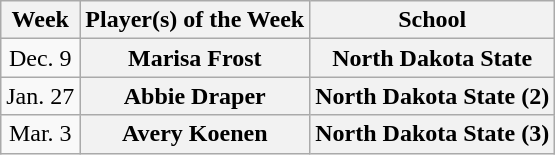<table class="wikitable" style="text-align:center">
<tr>
<th>Week</th>
<th>Player(s) of the Week</th>
<th>School</th>
</tr>
<tr>
<td>Dec. 9</td>
<th style=>Marisa Frost</th>
<th style=>North Dakota State</th>
</tr>
<tr>
<td>Jan. 27</td>
<th style=>Abbie Draper</th>
<th style=>North Dakota State (2)</th>
</tr>
<tr>
<td>Mar. 3</td>
<th style=>Avery Koenen</th>
<th style=>North Dakota State (3)</th>
</tr>
</table>
